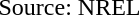<table style="float: right; margin: auto;">
<tr>
<td><br>Source: NREL</td>
<td></td>
</tr>
</table>
